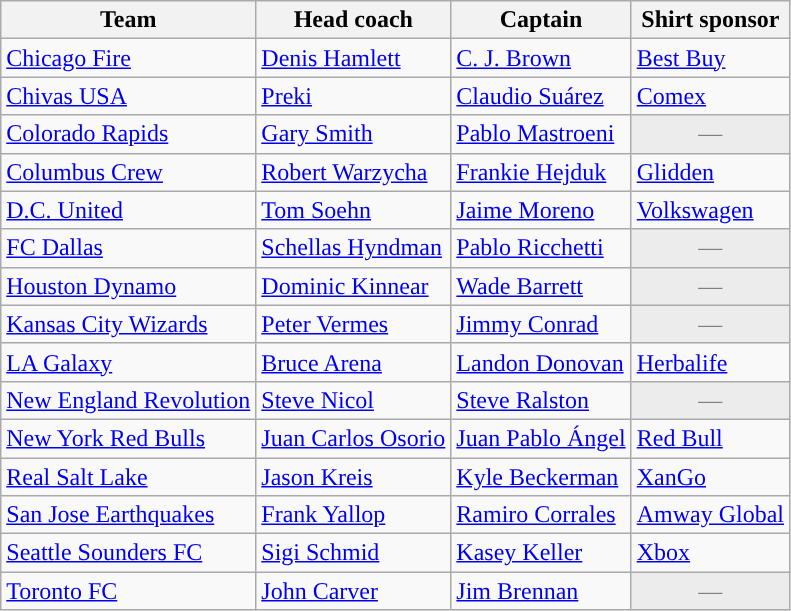<table class="wikitable sortable" style="text-align: left;">
<tr>
<th>Team</th>
<th>Head coach</th>
<th>Captain</th>
<th>Shirt sponsor</th>
</tr>
<tr>
<td><a href='#'>Chicago Fire</a></td>
<td> <a href='#'>Denis Hamlett</a></td>
<td> <a href='#'>C. J. Brown</a></td>
<td><a href='#'>Best Buy</a></td>
</tr>
<tr>
<td><a href='#'>Chivas USA</a></td>
<td> <a href='#'>Preki</a></td>
<td> <a href='#'>Claudio Suárez</a></td>
<td><a href='#'>Comex</a></td>
</tr>
<tr>
<td><a href='#'>Colorado Rapids</a></td>
<td> <a href='#'>Gary Smith</a></td>
<td> <a href='#'>Pablo Mastroeni</a></td>
<td align="center" colspan="1" style="background:#ececec; color:gray">—</td>
</tr>
<tr>
<td><a href='#'>Columbus Crew</a></td>
<td> <a href='#'>Robert Warzycha</a></td>
<td> <a href='#'>Frankie Hejduk</a></td>
<td><a href='#'>Glidden</a></td>
</tr>
<tr>
<td><a href='#'>D.C. United</a></td>
<td> <a href='#'>Tom Soehn</a></td>
<td> <a href='#'>Jaime Moreno</a></td>
<td><a href='#'>Volkswagen</a></td>
</tr>
<tr>
<td><a href='#'>FC Dallas</a></td>
<td> <a href='#'>Schellas Hyndman</a></td>
<td> <a href='#'>Pablo Ricchetti</a></td>
<td align="center" colspan="1" style="background:#ececec; color:gray">—</td>
</tr>
<tr>
<td><a href='#'>Houston Dynamo</a></td>
<td> <a href='#'>Dominic Kinnear</a></td>
<td> <a href='#'>Wade Barrett</a></td>
<td align="center" colspan="1" style="background:#ececec; color:gray">—</td>
</tr>
<tr>
<td><a href='#'>Kansas City Wizards</a></td>
<td> <a href='#'>Peter Vermes</a></td>
<td> <a href='#'>Jimmy Conrad</a></td>
<td align="center" colspan="1" style="background:#ececec; color:gray">—</td>
</tr>
<tr>
<td><a href='#'>LA Galaxy</a></td>
<td> <a href='#'>Bruce Arena</a></td>
<td> <a href='#'>Landon Donovan</a></td>
<td><a href='#'>Herbalife</a></td>
</tr>
<tr>
<td><a href='#'>New England Revolution</a></td>
<td> <a href='#'>Steve Nicol</a></td>
<td> <a href='#'>Steve Ralston</a></td>
<td align="center" colspan="1" style="background:#ececec; color:gray">—</td>
</tr>
<tr>
<td><a href='#'>New York Red Bulls</a></td>
<td> <a href='#'>Juan Carlos Osorio</a></td>
<td> <a href='#'>Juan Pablo Ángel</a></td>
<td><a href='#'>Red Bull</a></td>
</tr>
<tr>
<td><a href='#'>Real Salt Lake</a></td>
<td> <a href='#'>Jason Kreis</a></td>
<td> <a href='#'>Kyle Beckerman</a></td>
<td><a href='#'>XanGo</a></td>
</tr>
<tr>
<td><a href='#'>San Jose Earthquakes</a></td>
<td> <a href='#'>Frank Yallop</a></td>
<td> <a href='#'>Ramiro Corrales</a></td>
<td><a href='#'>Amway Global</a></td>
</tr>
<tr>
<td><a href='#'>Seattle Sounders FC</a></td>
<td> <a href='#'>Sigi Schmid</a></td>
<td> <a href='#'>Kasey Keller</a></td>
<td><a href='#'>Xbox</a></td>
</tr>
<tr>
<td><a href='#'>Toronto FC</a></td>
<td> <a href='#'>John Carver</a></td>
<td> <a href='#'>Jim Brennan</a></td>
<td align="center" colspan="1" style="background:#ececec; color:gray">—</td>
</tr>
</table>
